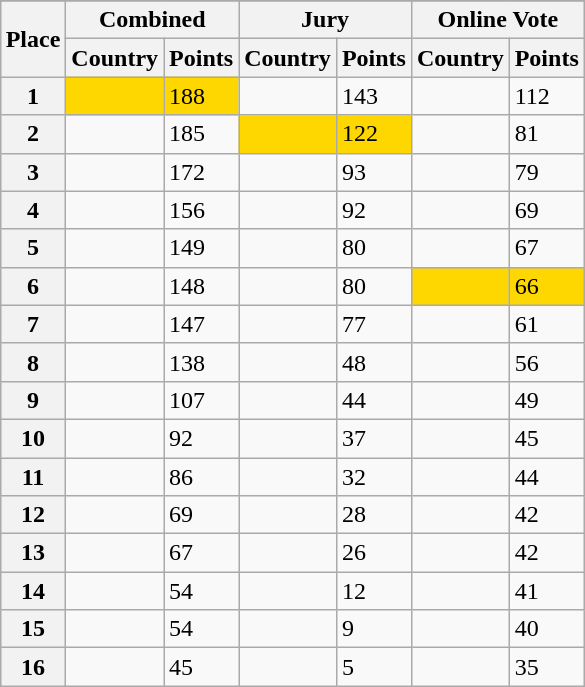<table class="wikitable collapsible plainrowheaders" style="float:right; margin:10px;">
<tr>
</tr>
<tr>
<th scope="colgroup" rowspan="2">Place</th>
<th scope="colgroup" colspan="2">Combined</th>
<th scope="colgroup" colspan="2">Jury</th>
<th scope="colgroup" colspan="2">Online Vote</th>
</tr>
<tr>
<th scope="col">Country</th>
<th scope="col">Points</th>
<th scope="col">Country</th>
<th scope="col">Points</th>
<th scope="col">Country</th>
<th scope="col">Points</th>
</tr>
<tr>
<th scope="row" style="text-align:center">1</th>
<td bgcolor="gold"></td>
<td bgcolor="gold">188</td>
<td></td>
<td>143</td>
<td></td>
<td>112</td>
</tr>
<tr>
<th scope="row" style="text-align:center">2</th>
<td></td>
<td>185</td>
<td bgcolor="gold"></td>
<td bgcolor="gold">122</td>
<td></td>
<td>81</td>
</tr>
<tr>
<th scope="row" style="text-align:center">3</th>
<td></td>
<td>172</td>
<td></td>
<td>93</td>
<td></td>
<td>79</td>
</tr>
<tr>
<th scope="row" style="text-align:center">4</th>
<td></td>
<td>156</td>
<td></td>
<td>92</td>
<td></td>
<td>69</td>
</tr>
<tr>
<th scope="row" style="text-align:center">5</th>
<td></td>
<td>149</td>
<td></td>
<td>80</td>
<td></td>
<td>67</td>
</tr>
<tr>
<th scope="row" style="text-align:center">6</th>
<td></td>
<td>148</td>
<td></td>
<td>80</td>
<td bgcolor="gold"></td>
<td bgcolor="gold">66</td>
</tr>
<tr>
<th scope="row" style="text-align:center">7</th>
<td></td>
<td>147</td>
<td></td>
<td>77</td>
<td></td>
<td>61</td>
</tr>
<tr>
<th scope="row" style="text-align:center">8</th>
<td></td>
<td>138</td>
<td></td>
<td>48</td>
<td></td>
<td>56</td>
</tr>
<tr>
<th scope="row" style="text-align:center">9</th>
<td></td>
<td>107</td>
<td></td>
<td>44</td>
<td></td>
<td>49</td>
</tr>
<tr>
<th scope="row" style="text-align:center">10</th>
<td></td>
<td>92</td>
<td></td>
<td>37</td>
<td></td>
<td>45</td>
</tr>
<tr>
<th scope="row" style="text-align:center">11</th>
<td></td>
<td>86</td>
<td></td>
<td>32</td>
<td></td>
<td>44</td>
</tr>
<tr>
<th scope="row" style="text-align:center">12</th>
<td></td>
<td>69</td>
<td></td>
<td>28</td>
<td></td>
<td>42</td>
</tr>
<tr>
<th scope="row" style="text-align:center">13</th>
<td></td>
<td>67</td>
<td></td>
<td>26</td>
<td></td>
<td>42</td>
</tr>
<tr>
<th scope="row" style="text-align:center">14</th>
<td></td>
<td>54</td>
<td></td>
<td>12</td>
<td></td>
<td>41</td>
</tr>
<tr>
<th scope="row" style="text-align:center">15</th>
<td></td>
<td>54</td>
<td></td>
<td>9</td>
<td></td>
<td>40</td>
</tr>
<tr>
<th scope="row" style="text-align:center">16</th>
<td></td>
<td>45</td>
<td></td>
<td>5</td>
<td></td>
<td>35</td>
</tr>
</table>
